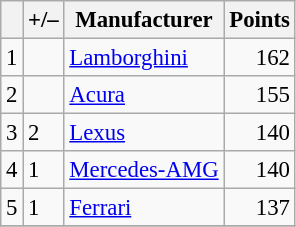<table class="wikitable" style="font-size: 95%;">
<tr>
<th scope="col"></th>
<th scope="col">+/–</th>
<th scope="col">Manufacturer</th>
<th scope="col">Points</th>
</tr>
<tr>
<td align=center>1</td>
<td align="left"></td>
<td> <a href='#'>Lamborghini</a></td>
<td align=right>162</td>
</tr>
<tr>
<td align=center>2</td>
<td align="left"></td>
<td> <a href='#'>Acura</a></td>
<td align=right>155</td>
</tr>
<tr>
<td align=center>3</td>
<td align="left"> 2</td>
<td> <a href='#'>Lexus</a></td>
<td align=right>140</td>
</tr>
<tr>
<td align=center>4</td>
<td align="left"> 1</td>
<td> <a href='#'>Mercedes-AMG</a></td>
<td align=right>140</td>
</tr>
<tr>
<td align=center>5</td>
<td align="left"> 1</td>
<td> <a href='#'>Ferrari</a></td>
<td align=right>137</td>
</tr>
<tr>
</tr>
</table>
